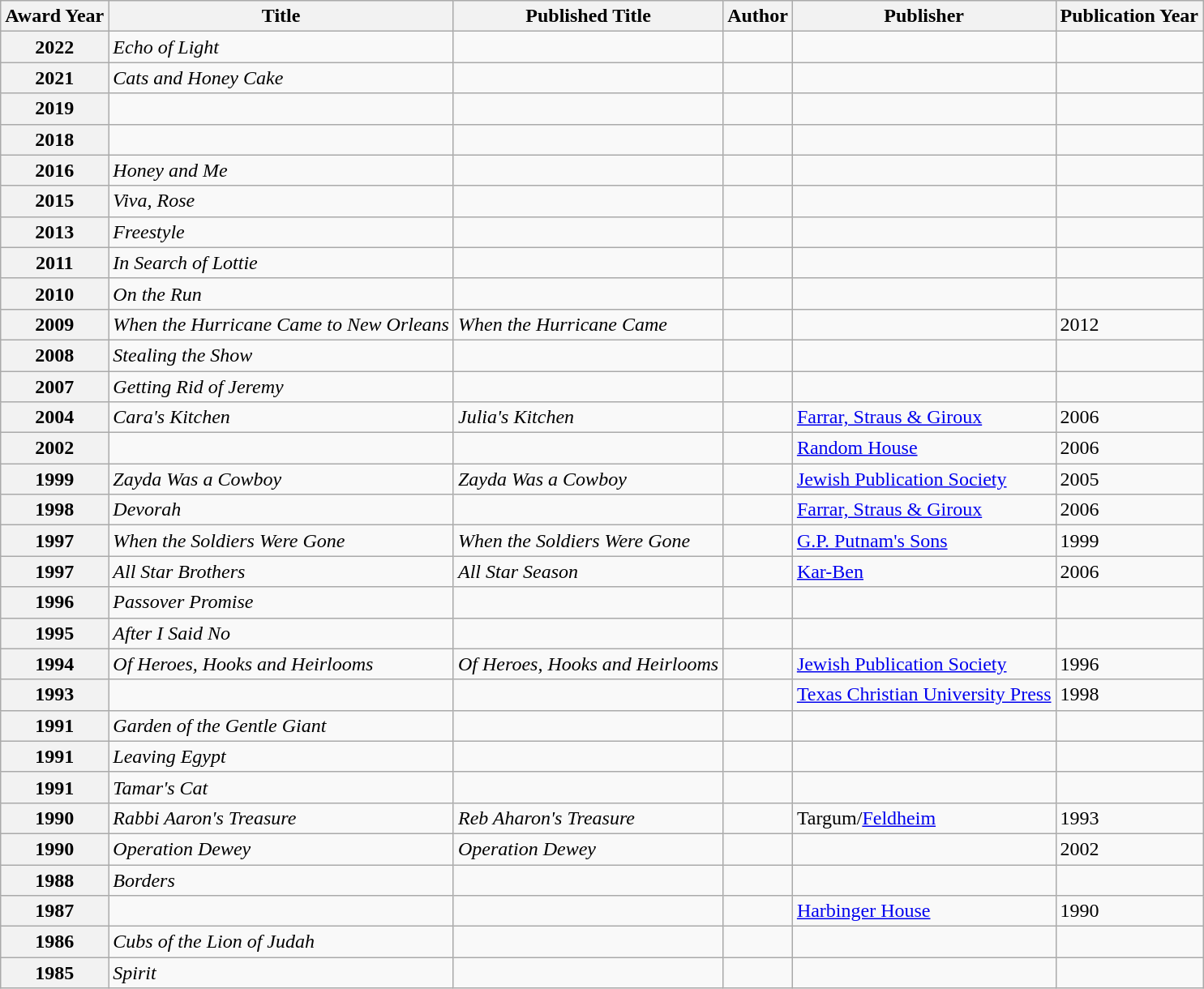<table class="sortable wikitable">
<tr>
<th scope="col">Award Year</th>
<th scope="col">Title</th>
<th scope="col">Published Title</th>
<th scope="col">Author</th>
<th scope="col">Publisher</th>
<th scope="col">Publication Year</th>
</tr>
<tr>
<th>2022</th>
<td><em>Echo of Light</em></td>
<td></td>
<td></td>
<td></td>
<td></td>
</tr>
<tr>
<th>2021</th>
<td><em>Cats and Honey Cake</em></td>
<td></td>
<td></td>
<td></td>
<td></td>
</tr>
<tr>
<th>2019</th>
<td></td>
<td></td>
<td></td>
<td></td>
<td></td>
</tr>
<tr>
<th>2018</th>
<td></td>
<td></td>
<td></td>
<td></td>
<td></td>
</tr>
<tr>
<th>2016</th>
<td><em>Honey and Me</em></td>
<td></td>
<td></td>
<td></td>
<td></td>
</tr>
<tr>
<th>2015</th>
<td><em>Viva, Rose</em></td>
<td></td>
<td></td>
<td></td>
<td></td>
</tr>
<tr>
<th>2013</th>
<td><em>Freestyle</em></td>
<td></td>
<td></td>
<td></td>
<td></td>
</tr>
<tr>
<th>2011</th>
<td><em>In Search of Lottie</em></td>
<td></td>
<td></td>
<td></td>
<td></td>
</tr>
<tr>
<th>2010</th>
<td><em>On the Run</em></td>
<td></td>
<td></td>
<td></td>
<td></td>
</tr>
<tr>
<th>2009</th>
<td><em>When the Hurricane Came to New Orleans</em></td>
<td><em>When the Hurricane Came</em></td>
<td></td>
<td></td>
<td>2012</td>
</tr>
<tr>
<th>2008</th>
<td><em>Stealing the Show</em></td>
<td></td>
<td></td>
<td></td>
<td></td>
</tr>
<tr>
<th>2007</th>
<td><em>Getting Rid of Jeremy</em></td>
<td></td>
<td></td>
<td></td>
<td></td>
</tr>
<tr>
<th>2004</th>
<td><em>Cara's Kitchen</em></td>
<td><em>Julia's Kitchen</em></td>
<td></td>
<td><a href='#'>Farrar, Straus & Giroux</a></td>
<td>2006</td>
</tr>
<tr>
<th>2002</th>
<td></td>
<td></td>
<td></td>
<td><a href='#'>Random House</a></td>
<td>2006</td>
</tr>
<tr>
<th>1999</th>
<td><em>Zayda Was a Cowboy</em></td>
<td><em>Zayda Was a Cowboy</em></td>
<td></td>
<td><a href='#'>Jewish Publication Society</a></td>
<td>2005</td>
</tr>
<tr>
<th>1998</th>
<td><em>Devorah</em></td>
<td></td>
<td></td>
<td><a href='#'>Farrar, Straus & Giroux</a></td>
<td>2006</td>
</tr>
<tr>
<th>1997</th>
<td><em>When the Soldiers Were Gone</em></td>
<td><em>When the Soldiers Were Gone</em></td>
<td></td>
<td><a href='#'>G.P. Putnam's Sons</a></td>
<td>1999</td>
</tr>
<tr>
<th>1997</th>
<td><em>All Star Brothers</em></td>
<td><em>All Star Season</em></td>
<td></td>
<td><a href='#'>Kar-Ben</a></td>
<td>2006</td>
</tr>
<tr>
<th>1996</th>
<td><em>Passover Promise</em></td>
<td></td>
<td></td>
<td></td>
<td></td>
</tr>
<tr>
<th>1995</th>
<td><em>After I Said No</em></td>
<td></td>
<td></td>
<td></td>
<td></td>
</tr>
<tr>
<th>1994</th>
<td><em>Of Heroes, Hooks and Heirlooms</em></td>
<td><em>Of Heroes, Hooks and Heirlooms</em></td>
<td></td>
<td><a href='#'>Jewish Publication Society</a></td>
<td>1996</td>
</tr>
<tr>
<th>1993</th>
<td></td>
<td></td>
<td></td>
<td><a href='#'>Texas Christian University Press</a></td>
<td>1998</td>
</tr>
<tr>
<th>1991</th>
<td><em>Garden of the Gentle Giant</em></td>
<td></td>
<td></td>
<td></td>
<td></td>
</tr>
<tr>
<th>1991</th>
<td><em>Leaving Egypt</em></td>
<td></td>
<td></td>
<td></td>
<td></td>
</tr>
<tr>
<th>1991</th>
<td><em>Tamar's Cat</em></td>
<td></td>
<td></td>
<td></td>
<td></td>
</tr>
<tr>
<th>1990</th>
<td><em>Rabbi Aaron's Treasure</em></td>
<td><em>Reb Aharon's Treasure</em></td>
<td></td>
<td>Targum/<a href='#'>Feldheim</a></td>
<td>1993</td>
</tr>
<tr>
<th>1990</th>
<td><em>Operation Dewey</em></td>
<td><em>Operation Dewey</em></td>
<td></td>
<td></td>
<td>2002</td>
</tr>
<tr>
<th>1988</th>
<td><em>Borders</em></td>
<td></td>
<td></td>
<td></td>
<td></td>
</tr>
<tr>
<th>1987</th>
<td></td>
<td></td>
<td></td>
<td><a href='#'>Harbinger House</a></td>
<td>1990</td>
</tr>
<tr>
<th>1986</th>
<td><em>Cubs of the Lion of Judah</em></td>
<td></td>
<td></td>
<td></td>
<td></td>
</tr>
<tr>
<th>1985</th>
<td><em>Spirit</em></td>
<td></td>
<td></td>
<td></td>
<td></td>
</tr>
</table>
